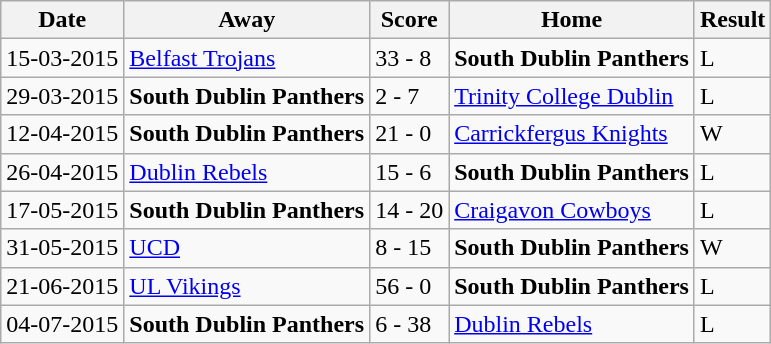<table class="wikitable">
<tr>
<th>Date</th>
<th>Away</th>
<th>Score</th>
<th>Home</th>
<th>Result</th>
</tr>
<tr>
<td>15-03-2015</td>
<td><a href='#'>Belfast Trojans</a></td>
<td>33 - 8</td>
<td><strong>South Dublin Panthers</strong></td>
<td>L</td>
</tr>
<tr>
<td>29-03-2015</td>
<td><strong>South Dublin Panthers</strong></td>
<td>2 - 7</td>
<td><a href='#'>Trinity College Dublin</a></td>
<td>L</td>
</tr>
<tr>
<td>12-04-2015</td>
<td><strong>South Dublin Panthers</strong></td>
<td>21 - 0</td>
<td><a href='#'>Carrickfergus Knights</a></td>
<td>W</td>
</tr>
<tr>
<td>26-04-2015</td>
<td><a href='#'>Dublin Rebels</a></td>
<td>15 - 6</td>
<td><strong>South Dublin Panthers</strong></td>
<td>L</td>
</tr>
<tr>
<td>17-05-2015</td>
<td><strong>South Dublin Panthers</strong></td>
<td>14 - 20</td>
<td><a href='#'>Craigavon Cowboys</a></td>
<td>L</td>
</tr>
<tr>
<td>31-05-2015</td>
<td><a href='#'>UCD</a></td>
<td>8 - 15</td>
<td><strong>South Dublin Panthers</strong></td>
<td>W</td>
</tr>
<tr>
<td>21-06-2015</td>
<td><a href='#'>UL Vikings</a></td>
<td>56 - 0</td>
<td><strong>South Dublin Panthers</strong></td>
<td>L</td>
</tr>
<tr>
<td>04-07-2015</td>
<td><strong>South Dublin Panthers</strong></td>
<td>6 - 38</td>
<td><a href='#'>Dublin Rebels</a></td>
<td>L</td>
</tr>
</table>
